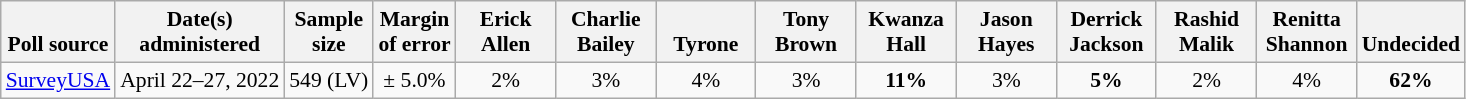<table class="wikitable" style="font-size:90%;text-align:center;">
<tr valign=bottom>
<th>Poll source</th>
<th>Date(s)<br>administered</th>
<th>Sample<br>size</th>
<th>Margin<br>of error</th>
<th style="width:60px;">Erick<br>Allen</th>
<th style="width:60px;">Charlie<br>Bailey</th>
<th style="width:60px;">Tyrone<br></th>
<th style="width:60px;">Tony<br>Brown</th>
<th style="width:60px;">Kwanza<br>Hall</th>
<th style="width:60px;">Jason<br>Hayes</th>
<th style="width:60px;">Derrick<br>Jackson</th>
<th style="width:60px;">Rashid<br>Malik</th>
<th style="width:60px;">Renitta<br>Shannon</th>
<th>Undecided</th>
</tr>
<tr>
<td style="text-align:left;"><a href='#'>SurveyUSA</a></td>
<td>April 22–27, 2022</td>
<td>549 (LV)</td>
<td>± 5.0%</td>
<td>2%</td>
<td>3%</td>
<td>4%</td>
<td>3%</td>
<td><strong>11%</strong></td>
<td>3%</td>
<td><strong>5%</strong></td>
<td>2%</td>
<td>4%</td>
<td><strong>62%</strong></td>
</tr>
</table>
